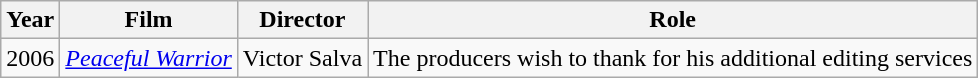<table class="wikitable">
<tr>
<th>Year</th>
<th>Film</th>
<th>Director</th>
<th>Role</th>
</tr>
<tr>
<td>2006</td>
<td><em><a href='#'>Peaceful Warrior</a></em></td>
<td>Victor Salva</td>
<td>The producers wish to thank for his additional editing services</td>
</tr>
</table>
